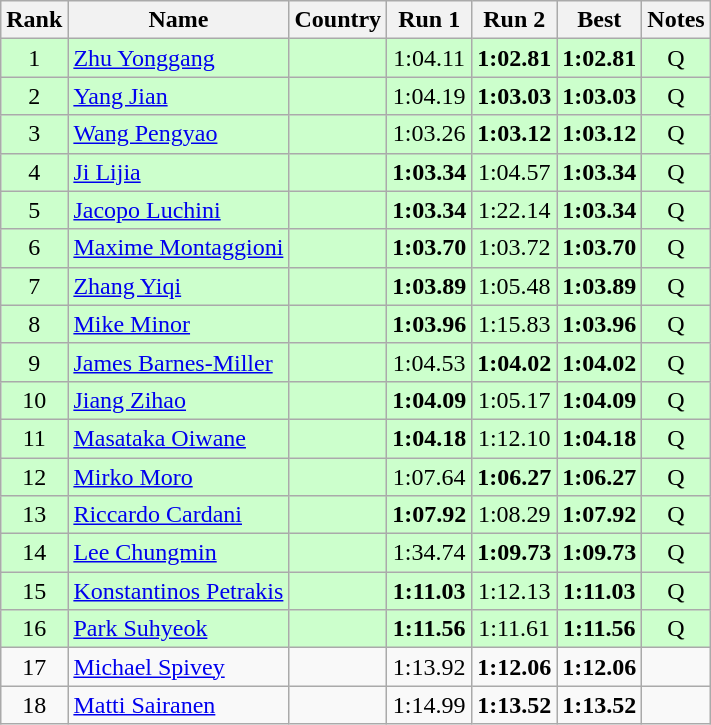<table class="wikitable sortable" style="text-align:center">
<tr>
<th>Rank</th>
<th>Name</th>
<th>Country</th>
<th>Run 1</th>
<th>Run 2</th>
<th>Best</th>
<th>Notes</th>
</tr>
<tr bgcolor=#ccffcc>
<td>1</td>
<td align="left"><a href='#'>Zhu Yonggang</a></td>
<td align=left></td>
<td>1:04.11</td>
<td><strong>1:02.81</strong></td>
<td><strong>1:02.81</strong></td>
<td>Q</td>
</tr>
<tr bgcolor=#ccffcc>
<td>2</td>
<td align="left"><a href='#'>Yang Jian</a></td>
<td align="left"></td>
<td>1:04.19</td>
<td><strong>1:03.03</strong></td>
<td><strong>1:03.03</strong></td>
<td>Q</td>
</tr>
<tr bgcolor=#ccffcc>
<td>3</td>
<td align="left"><a href='#'>Wang Pengyao</a></td>
<td align="left"></td>
<td>1:03.26</td>
<td><strong>1:03.12</strong></td>
<td><strong>1:03.12</strong></td>
<td>Q</td>
</tr>
<tr bgcolor=#ccffcc>
<td>4</td>
<td align="left"><a href='#'>Ji Lijia</a></td>
<td align="left"></td>
<td><strong>1:03.34</strong></td>
<td>1:04.57</td>
<td><strong>1:03.34</strong></td>
<td>Q</td>
</tr>
<tr bgcolor=#ccffcc>
<td>5</td>
<td align="left"><a href='#'>Jacopo Luchini</a></td>
<td align="left"></td>
<td><strong>1:03.34</strong></td>
<td>1:22.14</td>
<td><strong>1:03.34</strong></td>
<td>Q</td>
</tr>
<tr bgcolor=#ccffcc>
<td>6</td>
<td align="left"><a href='#'>Maxime Montaggioni</a></td>
<td align="left"></td>
<td><strong>1:03.70</strong></td>
<td>1:03.72</td>
<td><strong>1:03.70</strong></td>
<td>Q</td>
</tr>
<tr bgcolor=#ccffcc>
<td>7</td>
<td align="left"><a href='#'>Zhang Yiqi</a></td>
<td align="left"></td>
<td><strong>1:03.89</strong></td>
<td>1:05.48</td>
<td><strong>1:03.89</strong></td>
<td>Q</td>
</tr>
<tr bgcolor=#ccffcc>
<td>8</td>
<td align="left"><a href='#'>Mike Minor</a></td>
<td align="left"></td>
<td><strong>1:03.96</strong></td>
<td>1:15.83</td>
<td><strong>1:03.96</strong></td>
<td>Q</td>
</tr>
<tr bgcolor=#ccffcc>
<td>9</td>
<td align="left"><a href='#'>James Barnes-Miller</a></td>
<td align="left"></td>
<td>1:04.53</td>
<td><strong>1:04.02</strong></td>
<td><strong>1:04.02</strong></td>
<td>Q</td>
</tr>
<tr bgcolor=#ccffcc>
<td>10</td>
<td align="left"><a href='#'>Jiang Zihao</a></td>
<td align="left"></td>
<td><strong>1:04.09</strong></td>
<td>1:05.17</td>
<td><strong>1:04.09</strong></td>
<td>Q</td>
</tr>
<tr bgcolor=#ccffcc>
<td>11</td>
<td align="left"><a href='#'>Masataka Oiwane</a></td>
<td align="left"></td>
<td><strong>1:04.18</strong></td>
<td>1:12.10</td>
<td><strong>1:04.18</strong></td>
<td>Q</td>
</tr>
<tr bgcolor=#ccffcc>
<td>12</td>
<td align="left"><a href='#'>Mirko Moro</a></td>
<td align="left"></td>
<td>1:07.64</td>
<td><strong>1:06.27</strong></td>
<td><strong>1:06.27</strong></td>
<td>Q</td>
</tr>
<tr bgcolor=#ccffcc>
<td>13</td>
<td align="left"><a href='#'>Riccardo Cardani</a></td>
<td align="left"></td>
<td><strong>1:07.92</strong></td>
<td>1:08.29</td>
<td><strong>1:07.92</strong></td>
<td>Q</td>
</tr>
<tr bgcolor=#ccffcc>
<td>14</td>
<td align="left"><a href='#'>Lee Chungmin</a></td>
<td align="left"></td>
<td>1:34.74</td>
<td><strong>1:09.73</strong></td>
<td><strong>1:09.73</strong></td>
<td>Q</td>
</tr>
<tr bgcolor=#ccffcc>
<td>15</td>
<td align="left"><a href='#'>Konstantinos Petrakis</a></td>
<td align="left"></td>
<td><strong>1:11.03</strong></td>
<td>1:12.13</td>
<td><strong>1:11.03</strong></td>
<td>Q</td>
</tr>
<tr bgcolor=#ccffcc>
<td>16</td>
<td align="left"><a href='#'>Park Suhyeok</a></td>
<td align="left"></td>
<td><strong>1:11.56</strong></td>
<td>1:11.61</td>
<td><strong>1:11.56</strong></td>
<td>Q</td>
</tr>
<tr>
<td>17</td>
<td align="left"><a href='#'>Michael Spivey</a></td>
<td align="left"></td>
<td>1:13.92</td>
<td><strong>1:12.06</strong></td>
<td><strong>1:12.06</strong></td>
<td></td>
</tr>
<tr>
<td>18</td>
<td align="left"><a href='#'>Matti Sairanen</a></td>
<td align="left"></td>
<td>1:14.99</td>
<td><strong>1:13.52</strong></td>
<td><strong>1:13.52</strong></td>
<td></td>
</tr>
</table>
